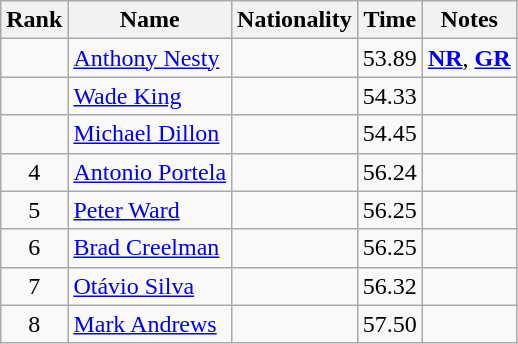<table class="wikitable sortable" style="text-align:center">
<tr>
<th>Rank</th>
<th>Name</th>
<th>Nationality</th>
<th>Time</th>
<th>Notes</th>
</tr>
<tr>
<td></td>
<td align=left><a href='#'>Anthony Nesty</a></td>
<td align=left></td>
<td>53.89</td>
<td><strong><a href='#'>NR</a></strong>, <strong><a href='#'>GR</a></strong></td>
</tr>
<tr>
<td></td>
<td align=left><a href='#'>Wade King</a></td>
<td align=left></td>
<td>54.33</td>
<td></td>
</tr>
<tr>
<td></td>
<td align=left><a href='#'>Michael Dillon</a></td>
<td align=left></td>
<td>54.45</td>
<td></td>
</tr>
<tr>
<td>4</td>
<td align=left><a href='#'>Antonio Portela</a></td>
<td align=left></td>
<td>56.24</td>
<td></td>
</tr>
<tr>
<td>5</td>
<td align=left><a href='#'>Peter Ward</a></td>
<td align=left></td>
<td>56.25</td>
<td></td>
</tr>
<tr>
<td>6</td>
<td align=left><a href='#'>Brad Creelman</a></td>
<td align=left></td>
<td>56.25</td>
<td></td>
</tr>
<tr>
<td>7</td>
<td align=left><a href='#'>Otávio Silva</a></td>
<td align=left></td>
<td>56.32</td>
<td></td>
</tr>
<tr>
<td>8</td>
<td align=left><a href='#'>Mark Andrews</a></td>
<td align=left></td>
<td>57.50</td>
<td></td>
</tr>
</table>
